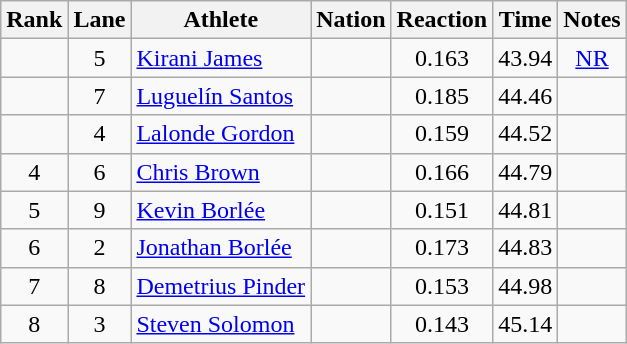<table class="wikitable sortable" style="text-align:center">
<tr>
<th>Rank</th>
<th>Lane</th>
<th>Athlete</th>
<th>Nation</th>
<th>Reaction</th>
<th>Time</th>
<th>Notes</th>
</tr>
<tr>
<td></td>
<td>5</td>
<td align=left><a href='#'>Kirani James</a></td>
<td align=left></td>
<td>0.163</td>
<td>43.94</td>
<td><a href='#'>NR</a></td>
</tr>
<tr>
<td></td>
<td>7</td>
<td align=left><a href='#'>Luguelín Santos</a></td>
<td align=left></td>
<td>0.185</td>
<td>44.46</td>
<td></td>
</tr>
<tr>
<td></td>
<td>4</td>
<td align=left><a href='#'>Lalonde Gordon</a></td>
<td align=left></td>
<td>0.159</td>
<td>44.52</td>
<td></td>
</tr>
<tr>
<td>4</td>
<td>6</td>
<td align=left><a href='#'>Chris Brown</a></td>
<td align=left></td>
<td>0.166</td>
<td>44.79</td>
<td></td>
</tr>
<tr>
<td>5</td>
<td>9</td>
<td align=left><a href='#'>Kevin Borlée</a></td>
<td align=left></td>
<td>0.151</td>
<td>44.81</td>
<td></td>
</tr>
<tr>
<td>6</td>
<td>2</td>
<td align=left><a href='#'>Jonathan Borlée</a></td>
<td align=left></td>
<td>0.173</td>
<td>44.83</td>
<td></td>
</tr>
<tr>
<td>7</td>
<td>8</td>
<td align=left><a href='#'>Demetrius Pinder</a></td>
<td align=left></td>
<td>0.153</td>
<td>44.98</td>
<td></td>
</tr>
<tr>
<td>8</td>
<td>3</td>
<td align=left><a href='#'>Steven Solomon</a></td>
<td align=left></td>
<td>0.143</td>
<td>45.14</td>
<td></td>
</tr>
</table>
